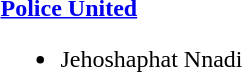<table>
<tr>
<td><strong><a href='#'>Police United</a></strong><br><ul><li> Jehoshaphat Nnadi </li></ul></td>
</tr>
</table>
